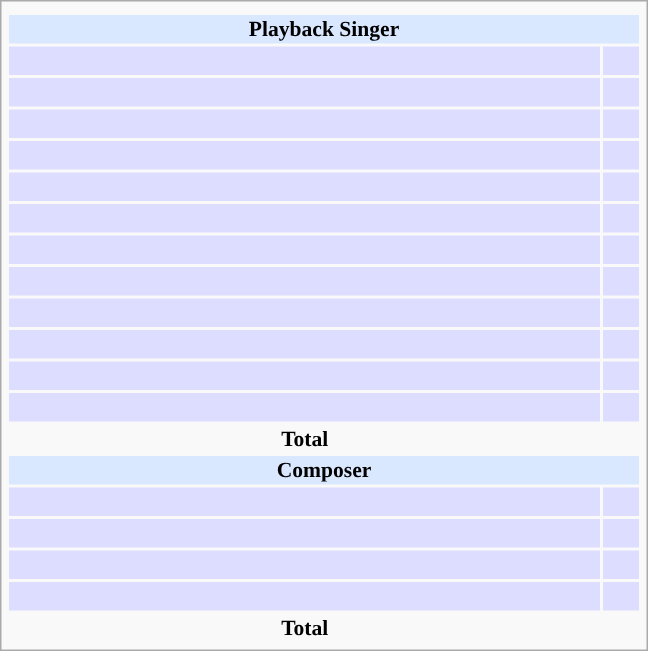<table class="infobox" style="width: 30em; text-align: left; font-size: 90%; vertical-align: middle;">
<tr>
<td colspan="3"></td>
</tr>
<tr style="background:#d9e8ff;">
<th colspan="2" style="text-align:center">Playback Singer</th>
</tr>
<tr style="background:#ddf;text-align:center;">
<td style="text-align:center;"><br></td>
<td></td>
</tr>
<tr style="background:#ddf;">
<td style="text-align:center;"><br></td>
<td></td>
</tr>
<tr - style="background:#ddf;">
<td style="text-align:center;"><br></td>
<td></td>
</tr>
<tr style="background:#ddf;text-align:center;">
<td style="text-align:center;"><br></td>
<td></td>
</tr>
<tr style="background:#ddf;text-align:center;">
<td style="text-align:center;"><br></td>
<td></td>
</tr>
<tr style="background:#ddf;text-align:center;">
<td style="text-align:center;"><br></td>
<td></td>
</tr>
<tr style="background:#ddf;text-align:center;">
<td style="text-align:center;"><br></td>
<td></td>
</tr>
<tr style="background:#ddf;text-align:center;">
<td style="text-align:center;"><br></td>
<td></td>
</tr>
<tr style="background:#ddf;text-align:center;">
<td style="text-align:center;"><br></td>
<td></td>
</tr>
<tr style="background:#ddf;text-align:center;">
<td style="text-align:center;"><br></td>
<td></td>
</tr>
<tr style="background:#ddf;text-align:center;">
<td style="text-align:center;"><br></td>
<td></td>
</tr>
<tr style="background:#ddf;text-align:center;">
<td style="text-align:center;"><br></td>
<td></td>
</tr>
<tr>
<td style="text-align:center;"><strong>Total</strong></td>
<td></td>
</tr>
<tr style="background:#d9e8ff;">
<th colspan="2" style="text-align:center">Composer</th>
</tr>
<tr style="background:#ddf;text-align:center;">
<td style="text-align:center;"><br></td>
<td></td>
</tr>
<tr style="background:#ddf;">
<td style="text-align:center;"><br></td>
<td></td>
</tr>
<tr - style="background:#ddf;">
<td style="text-align:center;"><br></td>
<td></td>
</tr>
<tr style="background:#ddf;text-align:center;">
<td style="text-align:center;"><br></td>
<td></td>
</tr>
<tr>
<td style="text-align:center;"><strong>Total</strong></td>
<td></td>
</tr>
</table>
